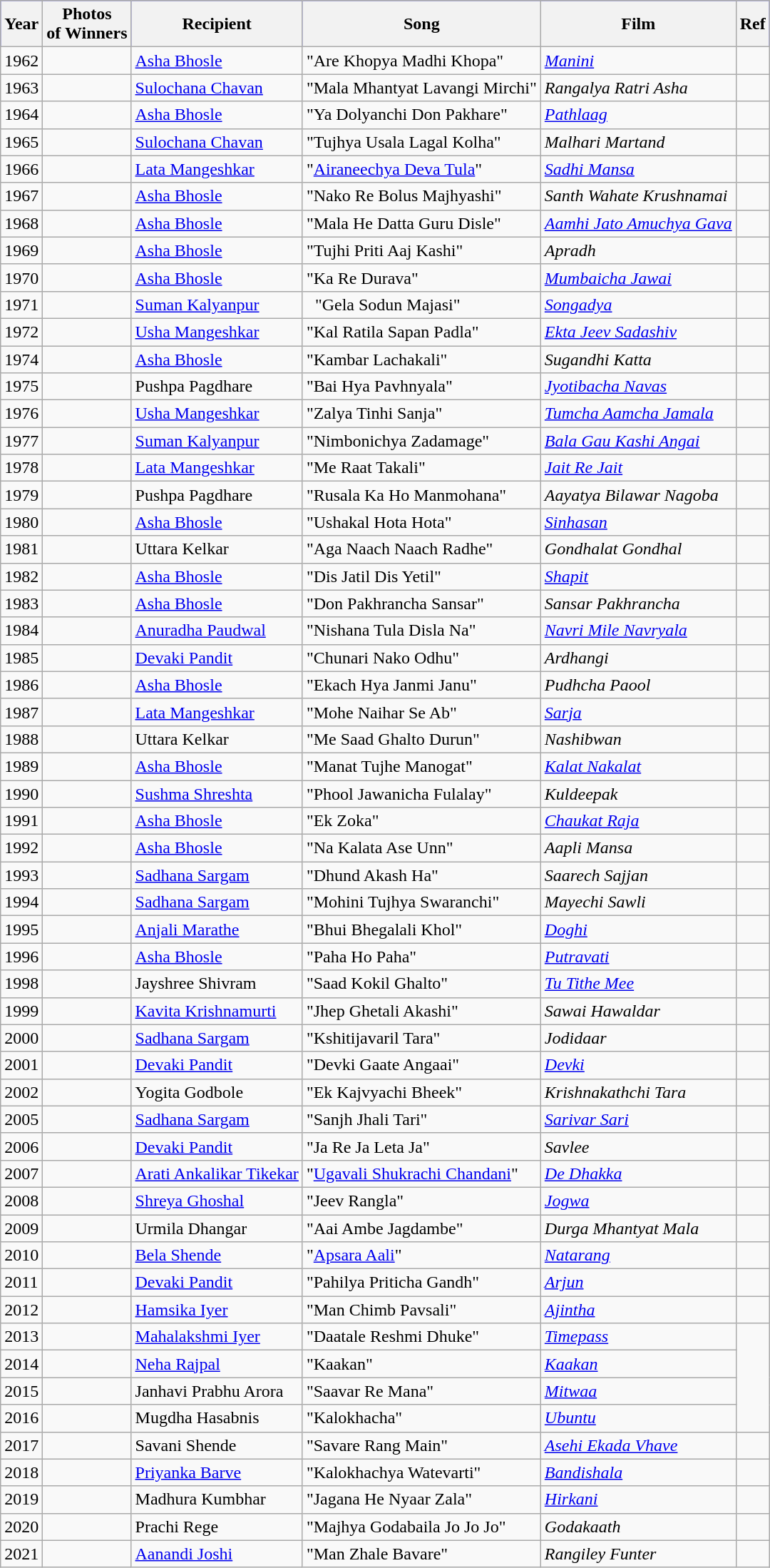<table class="wikitable sortable">
<tr style="background:blue;">
<th>Year</th>
<th>Photos<br>of Winners</th>
<th>Recipient</th>
<th>Song</th>
<th>Film</th>
<th>Ref</th>
</tr>
<tr>
<td>1962</td>
<td></td>
<td><a href='#'>Asha Bhosle</a></td>
<td>"Are Khopya Madhi Khopa"</td>
<td><em><a href='#'>Manini</a></em></td>
<td></td>
</tr>
<tr>
<td>1963</td>
<td></td>
<td><a href='#'>Sulochana Chavan</a></td>
<td>"Mala Mhantyat Lavangi Mirchi"</td>
<td><em>Rangalya Ratri Asha</em></td>
<td></td>
</tr>
<tr>
<td>1964</td>
<td></td>
<td><a href='#'>Asha Bhosle</a></td>
<td>"Ya Dolyanchi Don Pakhare"</td>
<td><em><a href='#'>Pathlaag</a></em></td>
<td></td>
</tr>
<tr>
<td>1965</td>
<td></td>
<td><a href='#'>Sulochana Chavan</a></td>
<td>"Tujhya Usala Lagal Kolha"</td>
<td><em>Malhari Martand</em></td>
<td></td>
</tr>
<tr>
<td>1966</td>
<td></td>
<td><a href='#'>Lata Mangeshkar</a></td>
<td>"<a href='#'>Airaneechya Deva Tula</a>"</td>
<td><em><a href='#'>Sadhi Mansa</a></em></td>
<td></td>
</tr>
<tr>
<td>1967</td>
<td></td>
<td><a href='#'>Asha Bhosle</a></td>
<td>"Nako Re Bolus Majhyashi"</td>
<td><em>Santh Wahate Krushnamai</em></td>
<td></td>
</tr>
<tr>
<td>1968</td>
<td></td>
<td><a href='#'>Asha Bhosle</a></td>
<td>"Mala He Datta Guru Disle"</td>
<td><em><a href='#'>Aamhi Jato Amuchya Gava</a></em></td>
<td></td>
</tr>
<tr>
<td>1969</td>
<td></td>
<td><a href='#'>Asha Bhosle</a></td>
<td>"Tujhi Priti Aaj Kashi"</td>
<td><em>Apradh</em></td>
<td></td>
</tr>
<tr>
<td>1970</td>
<td></td>
<td><a href='#'>Asha Bhosle</a></td>
<td>"Ka Re Durava"</td>
<td><em><a href='#'>Mumbaicha Jawai</a></em></td>
<td></td>
</tr>
<tr>
<td>1971</td>
<td></td>
<td><a href='#'>Suman Kalyanpur</a></td>
<td>  "Gela Sodun Majasi"</td>
<td><em><a href='#'>Songadya</a></em></td>
<td></td>
</tr>
<tr>
<td>1972</td>
<td></td>
<td><a href='#'>Usha Mangeshkar</a></td>
<td>"Kal Ratila Sapan Padla"</td>
<td><em><a href='#'>Ekta Jeev Sadashiv</a></em></td>
<td></td>
</tr>
<tr>
<td>1974</td>
<td></td>
<td><a href='#'>Asha Bhosle</a></td>
<td>"Kambar Lachakali"</td>
<td><em>Sugandhi Katta</em></td>
<td></td>
</tr>
<tr>
<td>1975</td>
<td></td>
<td>Pushpa Pagdhare</td>
<td>"Bai Hya Pavhnyala"</td>
<td><em><a href='#'>Jyotibacha Navas</a></em></td>
<td></td>
</tr>
<tr>
<td>1976</td>
<td></td>
<td><a href='#'>Usha Mangeshkar</a></td>
<td>"Zalya Tinhi Sanja"</td>
<td><em><a href='#'>Tumcha Aamcha Jamala</a></em></td>
<td></td>
</tr>
<tr>
<td>1977</td>
<td></td>
<td><a href='#'>Suman Kalyanpur</a></td>
<td>"Nimbonichya Zadamage"</td>
<td><em><a href='#'>Bala Gau Kashi Angai</a></em></td>
<td></td>
</tr>
<tr>
<td>1978</td>
<td></td>
<td><a href='#'>Lata Mangeshkar</a></td>
<td>"Me Raat Takali"</td>
<td><em><a href='#'>Jait Re Jait</a></em></td>
<td></td>
</tr>
<tr>
<td>1979</td>
<td></td>
<td>Pushpa Pagdhare</td>
<td>"Rusala Ka Ho Manmohana"</td>
<td><em>Aayatya Bilawar Nagoba</em></td>
<td></td>
</tr>
<tr>
<td>1980</td>
<td></td>
<td><a href='#'>Asha Bhosle</a></td>
<td>"Ushakal Hota Hota"</td>
<td><em><a href='#'>Sinhasan</a></em></td>
<td></td>
</tr>
<tr>
<td>1981</td>
<td></td>
<td>Uttara Kelkar</td>
<td>"Aga Naach Naach Radhe"</td>
<td><em>Gondhalat Gondhal</em></td>
<td></td>
</tr>
<tr>
<td>1982</td>
<td></td>
<td><a href='#'>Asha Bhosle</a></td>
<td>"Dis Jatil Dis Yetil"</td>
<td><em><a href='#'>Shapit</a></em></td>
<td></td>
</tr>
<tr>
<td>1983</td>
<td></td>
<td><a href='#'>Asha Bhosle</a></td>
<td>"Don Pakhrancha Sansar"</td>
<td><em>Sansar Pakhrancha</em></td>
<td></td>
</tr>
<tr>
<td>1984</td>
<td></td>
<td><a href='#'>Anuradha Paudwal</a></td>
<td>"Nishana Tula Disla Na"</td>
<td><em><a href='#'>Navri Mile Navryala</a></em></td>
<td></td>
</tr>
<tr>
<td>1985</td>
<td></td>
<td><a href='#'>Devaki Pandit</a></td>
<td>"Chunari Nako Odhu"</td>
<td><em>Ardhangi</em></td>
<td></td>
</tr>
<tr>
<td>1986</td>
<td></td>
<td><a href='#'>Asha Bhosle</a></td>
<td>"Ekach Hya Janmi Janu"</td>
<td><em>Pudhcha Paool</em></td>
<td></td>
</tr>
<tr>
<td>1987</td>
<td></td>
<td><a href='#'>Lata Mangeshkar</a></td>
<td>"Mohe Naihar Se Ab"</td>
<td><em><a href='#'>Sarja</a></em></td>
<td></td>
</tr>
<tr>
<td>1988</td>
<td></td>
<td>Uttara Kelkar</td>
<td>"Me Saad Ghalto Durun"</td>
<td><em>Nashibwan</em></td>
<td></td>
</tr>
<tr>
<td>1989</td>
<td></td>
<td><a href='#'>Asha Bhosle</a></td>
<td>"Manat Tujhe Manogat"</td>
<td><em><a href='#'>Kalat Nakalat</a></em></td>
<td></td>
</tr>
<tr>
<td>1990</td>
<td></td>
<td><a href='#'>Sushma Shreshta</a></td>
<td>"Phool Jawanicha Fulalay"</td>
<td><em>Kuldeepak</em></td>
<td></td>
</tr>
<tr>
<td>1991</td>
<td></td>
<td><a href='#'>Asha Bhosle</a></td>
<td>"Ek Zoka"</td>
<td><em><a href='#'>Chaukat Raja</a></em></td>
<td></td>
</tr>
<tr>
<td>1992</td>
<td></td>
<td><a href='#'>Asha Bhosle</a></td>
<td>"Na Kalata Ase Unn"</td>
<td><em>Aapli Mansa</em></td>
<td></td>
</tr>
<tr>
<td>1993</td>
<td></td>
<td><a href='#'>Sadhana Sargam</a></td>
<td>"Dhund Akash Ha"</td>
<td><em>Saarech Sajjan</em></td>
<td></td>
</tr>
<tr>
<td>1994</td>
<td></td>
<td><a href='#'>Sadhana Sargam</a></td>
<td>"Mohini Tujhya Swaranchi"</td>
<td><em>Mayechi Sawli</em></td>
<td></td>
</tr>
<tr>
<td>1995</td>
<td></td>
<td><a href='#'>Anjali Marathe</a></td>
<td>"Bhui Bhegalali Khol"</td>
<td><em><a href='#'>Doghi</a></em></td>
<td></td>
</tr>
<tr>
<td>1996</td>
<td></td>
<td><a href='#'>Asha Bhosle</a></td>
<td>"Paha Ho Paha"</td>
<td><em><a href='#'>Putravati</a></em></td>
<td></td>
</tr>
<tr>
<td>1998</td>
<td></td>
<td>Jayshree Shivram</td>
<td>"Saad Kokil Ghalto"</td>
<td><em><a href='#'>Tu Tithe Mee</a></em></td>
<td></td>
</tr>
<tr>
<td>1999</td>
<td></td>
<td><a href='#'>Kavita Krishnamurti</a></td>
<td>"Jhep Ghetali Akashi"</td>
<td><em>Sawai Hawaldar</em></td>
<td></td>
</tr>
<tr>
<td>2000</td>
<td></td>
<td><a href='#'>Sadhana Sargam</a></td>
<td>"Kshitijavaril Tara"</td>
<td><em>Jodidaar</em></td>
<td></td>
</tr>
<tr>
<td>2001</td>
<td></td>
<td><a href='#'>Devaki Pandit</a></td>
<td>"Devki Gaate Angaai"</td>
<td><em><a href='#'>Devki</a></em></td>
<td></td>
</tr>
<tr>
<td>2002</td>
<td></td>
<td>Yogita Godbole</td>
<td>"Ek Kajvyachi Bheek"</td>
<td><em>Krishnakathchi Tara</em></td>
<td></td>
</tr>
<tr>
<td>2005</td>
<td></td>
<td><a href='#'>Sadhana Sargam</a></td>
<td>"Sanjh Jhali Tari"</td>
<td><em><a href='#'>Sarivar Sari</a></em></td>
<td></td>
</tr>
<tr>
<td>2006</td>
<td></td>
<td><a href='#'>Devaki Pandit</a></td>
<td>"Ja Re Ja Leta Ja"</td>
<td><em>Savlee</em></td>
<td></td>
</tr>
<tr>
<td>2007</td>
<td></td>
<td><a href='#'>Arati Ankalikar Tikekar</a></td>
<td>"<a href='#'>Ugavali Shukrachi Chandani</a>"</td>
<td><em><a href='#'>De Dhakka</a></em></td>
<td></td>
</tr>
<tr>
<td>2008</td>
<td></td>
<td><a href='#'>Shreya Ghoshal</a></td>
<td>"Jeev Rangla"</td>
<td><em><a href='#'>Jogwa</a></em></td>
<td></td>
</tr>
<tr>
<td>2009</td>
<td></td>
<td>Urmila Dhangar</td>
<td>"Aai Ambe Jagdambe"</td>
<td><em>Durga Mhantyat Mala</em></td>
<td></td>
</tr>
<tr>
<td>2010</td>
<td></td>
<td><a href='#'>Bela Shende</a></td>
<td>"<a href='#'>Apsara Aali</a>"</td>
<td><em><a href='#'>Natarang</a></em></td>
<td></td>
</tr>
<tr>
<td>2011</td>
<td></td>
<td><a href='#'>Devaki Pandit</a></td>
<td>"Pahilya Priticha Gandh"</td>
<td><em><a href='#'>Arjun</a></em></td>
<td></td>
</tr>
<tr>
<td>2012</td>
<td></td>
<td><a href='#'>Hamsika Iyer</a></td>
<td>"Man Chimb Pavsali"</td>
<td><em><a href='#'>Ajintha</a></em></td>
<td></td>
</tr>
<tr>
<td>2013</td>
<td></td>
<td><a href='#'>Mahalakshmi Iyer</a></td>
<td>"Daatale Reshmi Dhuke"</td>
<td><em><a href='#'>Timepass</a></em></td>
<td rowspan="4"></td>
</tr>
<tr>
<td>2014</td>
<td></td>
<td><a href='#'>Neha Rajpal</a></td>
<td>"Kaakan"</td>
<td><em><a href='#'>Kaakan</a></em></td>
</tr>
<tr>
<td>2015</td>
<td></td>
<td>Janhavi Prabhu Arora</td>
<td>"Saavar Re Mana"</td>
<td><em><a href='#'>Mitwaa</a></em></td>
</tr>
<tr>
<td>2016</td>
<td></td>
<td>Mugdha Hasabnis</td>
<td>"Kalokhacha"</td>
<td><em><a href='#'>Ubuntu</a></em></td>
</tr>
<tr>
<td>2017</td>
<td></td>
<td>Savani Shende</td>
<td>"Savare Rang Main"</td>
<td><em><a href='#'>Asehi Ekada Vhave</a></em></td>
<td></td>
</tr>
<tr>
<td>2018</td>
<td></td>
<td><a href='#'>Priyanka Barve</a></td>
<td>"Kalokhachya Watevarti"</td>
<td><em><a href='#'>Bandishala</a></em></td>
<td></td>
</tr>
<tr>
<td>2019</td>
<td></td>
<td>Madhura Kumbhar</td>
<td>"Jagana He Nyaar Zala"</td>
<td><em><a href='#'>Hirkani</a></em></td>
<td></td>
</tr>
<tr>
<td>2020</td>
<td></td>
<td>Prachi Rege</td>
<td>"Majhya Godabaila Jo Jo Jo"</td>
<td><em>Godakaath</em></td>
<td></td>
</tr>
<tr>
<td>2021</td>
<td></td>
<td><a href='#'>Aanandi Joshi</a></td>
<td>"Man Zhale Bavare"</td>
<td><em>Rangiley Funter</em></td>
<td></td>
</tr>
</table>
